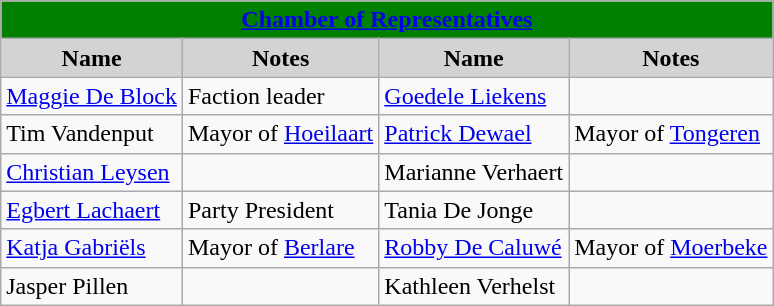<table class="wikitable">
<tr>
<th style="background:green;" colspan="4"><a href='#'><span>Chamber of Representatives</span></a></th>
</tr>
<tr>
<th style="background:LightGrey;">Name</th>
<th style="background:LightGrey;">Notes</th>
<th style="background:LightGrey;">Name</th>
<th style="background:LightGrey;">Notes</th>
</tr>
<tr>
<td> <a href='#'>Maggie De Block</a></td>
<td>Faction leader</td>
<td> <a href='#'>Goedele Liekens</a></td>
<td></td>
</tr>
<tr>
<td> Tim Vandenput</td>
<td>Mayor of <a href='#'>Hoeilaart</a></td>
<td> <a href='#'>Patrick Dewael</a></td>
<td>Mayor of <a href='#'>Tongeren</a></td>
</tr>
<tr>
<td> <a href='#'>Christian Leysen</a></td>
<td></td>
<td> Marianne Verhaert</td>
<td></td>
</tr>
<tr>
<td> <a href='#'>Egbert Lachaert</a></td>
<td>Party President</td>
<td> Tania De Jonge</td>
<td></td>
</tr>
<tr>
<td> <a href='#'>Katja Gabriëls</a></td>
<td>Mayor of <a href='#'>Berlare</a></td>
<td> <a href='#'>Robby De Caluwé</a></td>
<td>Mayor of <a href='#'>Moerbeke</a></td>
</tr>
<tr>
<td> Jasper Pillen</td>
<td></td>
<td> Kathleen Verhelst</td>
<td></td>
</tr>
</table>
